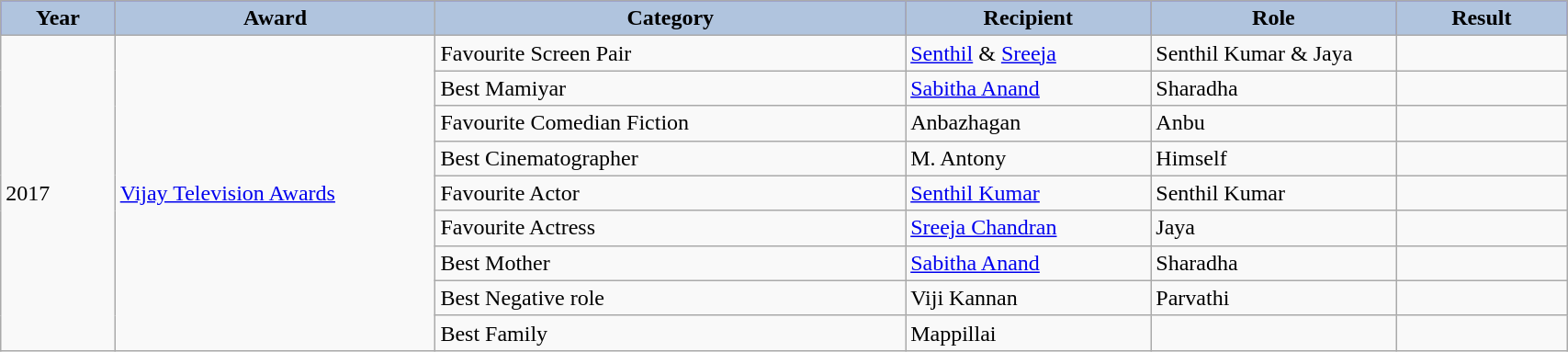<table class="wikitable" width="90%">
<tr bgcolor="blue">
<th style="width:25pt; background:LightSteelBlue;">Year</th>
<th style="width:80pt; background:LightSteelBlue;">Award</th>
<th style="width:120pt; background:LightSteelBlue;">Category</th>
<th style="width:60pt; background:LightSteelBlue;">Recipient</th>
<th style="width:60pt; background:LightSteelBlue;">Role</th>
<th style="width:40pt; background:LightSteelBlue;">Result</th>
</tr>
<tr>
<td rowspan="9">2017 </td>
<td rowspan="9"><a href='#'>Vijay Television Awards</a></td>
<td>Favourite Screen Pair</td>
<td><a href='#'>Senthil</a> & <a href='#'>Sreeja</a></td>
<td>Senthil Kumar & Jaya</td>
<td></td>
</tr>
<tr>
<td>Best Mamiyar</td>
<td><a href='#'>Sabitha Anand</a></td>
<td>Sharadha</td>
<td></td>
</tr>
<tr>
<td>Favourite Comedian Fiction</td>
<td>Anbazhagan</td>
<td>Anbu</td>
<td></td>
</tr>
<tr>
<td>Best Cinematographer</td>
<td>M. Antony</td>
<td>Himself</td>
<td></td>
</tr>
<tr>
<td>Favourite Actor</td>
<td><a href='#'>Senthil Kumar</a></td>
<td>Senthil Kumar</td>
<td></td>
</tr>
<tr>
<td>Favourite Actress</td>
<td><a href='#'>Sreeja Chandran</a></td>
<td>Jaya</td>
<td></td>
</tr>
<tr>
<td>Best Mother</td>
<td><a href='#'>Sabitha Anand</a></td>
<td>Sharadha</td>
<td></td>
</tr>
<tr>
<td>Best Negative role</td>
<td>Viji Kannan</td>
<td>Parvathi</td>
<td></td>
</tr>
<tr>
<td>Best Family</td>
<td>Mappillai</td>
<td></td>
<td></td>
</tr>
</table>
